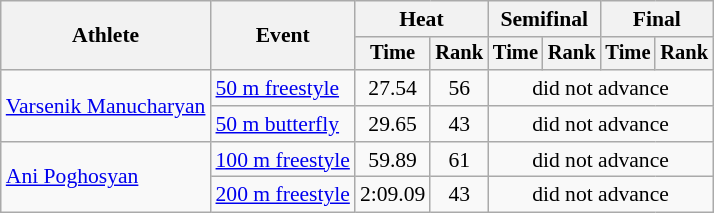<table class="wikitable" style="text-align:center; font-size:90%">
<tr>
<th rowspan="2">Athlete</th>
<th rowspan="2">Event</th>
<th colspan="2">Heat</th>
<th colspan="2">Semifinal</th>
<th colspan="2">Final</th>
</tr>
<tr style="font-size:95%">
<th>Time</th>
<th>Rank</th>
<th>Time</th>
<th>Rank</th>
<th>Time</th>
<th>Rank</th>
</tr>
<tr>
<td align=left rowspan=2><a href='#'>Varsenik Manucharyan</a></td>
<td align=left><a href='#'>50 m freestyle</a></td>
<td>27.54</td>
<td>56</td>
<td colspan=4>did not advance</td>
</tr>
<tr>
<td align=left><a href='#'>50 m butterfly</a></td>
<td>29.65</td>
<td>43</td>
<td colspan=4>did not advance</td>
</tr>
<tr>
<td align=left rowspan=2><a href='#'>Ani Poghosyan</a></td>
<td align=left><a href='#'>100 m freestyle</a></td>
<td>59.89</td>
<td>61</td>
<td colspan=4>did not advance</td>
</tr>
<tr>
<td align=left><a href='#'>200 m freestyle</a></td>
<td>2:09.09</td>
<td>43</td>
<td colspan=4>did not advance</td>
</tr>
</table>
